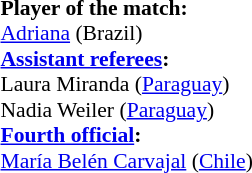<table width=100% style="font-size:90%">
<tr>
<td><br><strong>Player of the match:</strong>
<br><a href='#'>Adriana</a> (Brazil)<br><strong><a href='#'>Assistant referees</a>:</strong>
<br>Laura Miranda (<a href='#'>Paraguay</a>)
<br>Nadia Weiler (<a href='#'>Paraguay</a>)
<br><strong><a href='#'>Fourth official</a>:</strong>
<br><a href='#'>María Belén Carvajal</a> (<a href='#'>Chile</a>)</td>
</tr>
</table>
